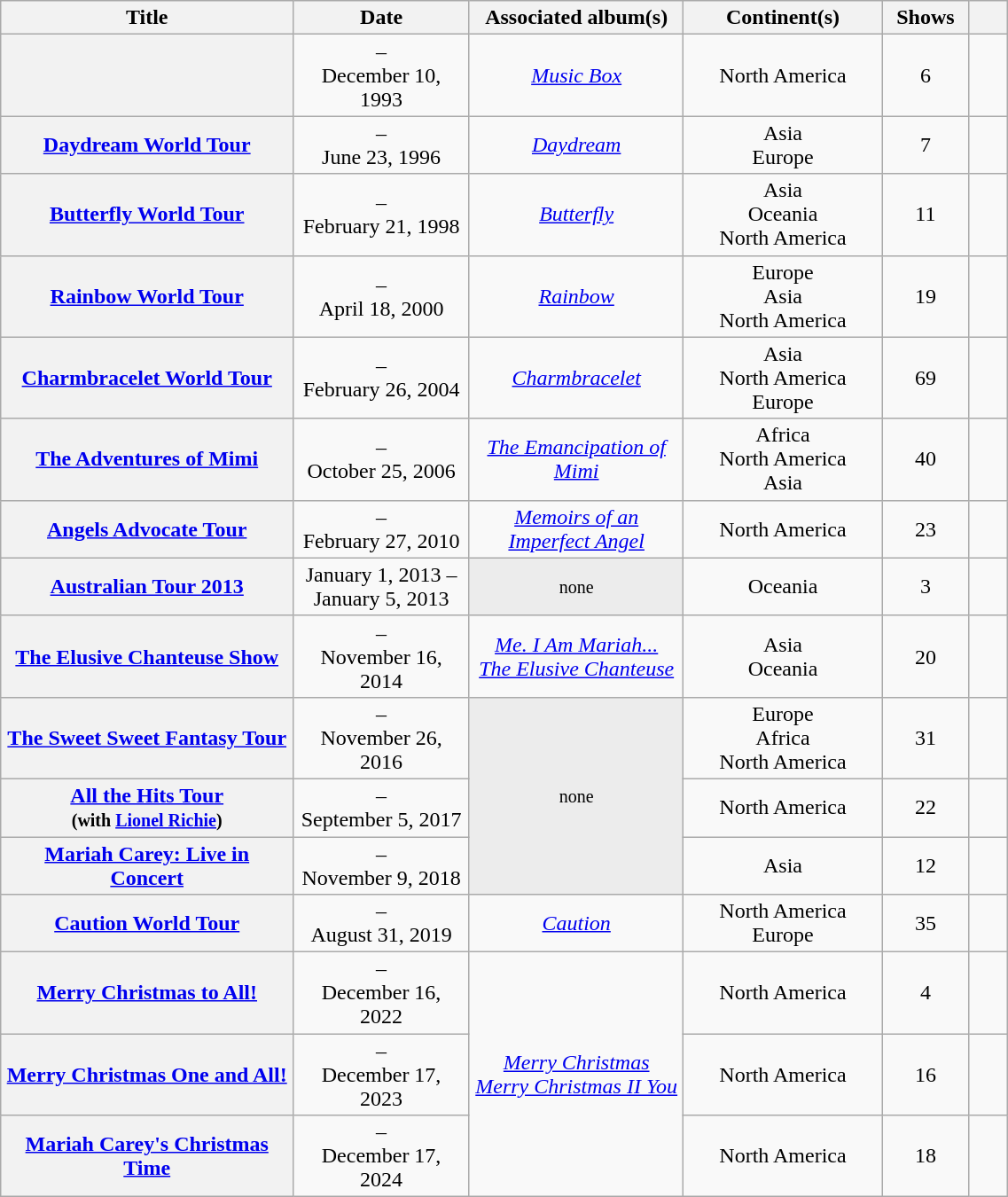<table class="wikitable sortable plainrowheaders" style="text-align:center;" width=60%>
<tr>
<th scope="col" width=15%>Title</th>
<th scope="col" width=8%>Date</th>
<th scope="col" width=8%>Associated album(s)</th>
<th scope="col" width=8%>Continent(s)</th>
<th scope="col" width=2%>Shows</th>
<th scope="col" width=2% class="unsortable"></th>
</tr>
<tr>
<th scope="row"></th>
<td> –<br>December 10, 1993</td>
<td><em><a href='#'>Music Box</a></em></td>
<td> North America</td>
<td>6</td>
<td></td>
</tr>
<tr>
<th scope="row"><a href='#'>Daydream World Tour</a></th>
<td> –<br>June 23, 1996</td>
<td><em><a href='#'>Daydream</a></em></td>
<td> Asia<br>Europe</td>
<td>7</td>
<td></td>
</tr>
<tr>
<th scope="row"><a href='#'>Butterfly World Tour</a></th>
<td> –<br>February 21, 1998</td>
<td><em><a href='#'>Butterfly</a></em></td>
<td> Asia<br>Oceania<br>North America</td>
<td>11</td>
<td></td>
</tr>
<tr>
<th scope="row"><a href='#'>Rainbow World Tour</a></th>
<td> –<br>April 18, 2000</td>
<td><em><a href='#'>Rainbow</a></em></td>
<td> Europe<br>Asia<br>North America</td>
<td>19</td>
<td></td>
</tr>
<tr>
<th scope="row"><a href='#'>Charmbracelet World Tour</a></th>
<td> –<br>February 26, 2004</td>
<td><em><a href='#'>Charmbracelet</a></em></td>
<td> Asia<br>North America<br>Europe</td>
<td>69</td>
<td></td>
</tr>
<tr>
<th scope="row"><a href='#'>The Adventures of Mimi</a></th>
<td> –<br>October 25, 2006</td>
<td><em><a href='#'>The Emancipation of Mimi</a></em></td>
<td> Africa<br>North America<br>Asia</td>
<td>40</td>
<td></td>
</tr>
<tr>
<th scope="row"><a href='#'>Angels Advocate Tour</a></th>
<td> –<br>February 27, 2010</td>
<td><em><a href='#'>Memoirs of an<br>Imperfect Angel</a></em></td>
<td>North America</td>
<td>23</td>
<td></td>
</tr>
<tr>
<th scope="row"><a href='#'>Australian Tour 2013</a></th>
<td>January 1, 2013 – January 5, 2013</td>
<td style="background:#ECECEC;"><small>none</small></td>
<td>Oceania</td>
<td>3</td>
<td></td>
</tr>
<tr>
<th scope="row"><a href='#'>The Elusive Chanteuse Show</a></th>
<td> –<br>November 16, 2014</td>
<td><em><a href='#'>Me. I Am Mariah...<br>The Elusive Chanteuse</a></em></td>
<td> Asia<br>Oceania</td>
<td>20</td>
<td></td>
</tr>
<tr>
<th scope="row"><a href='#'>The Sweet Sweet Fantasy Tour</a></th>
<td> –<br>November 26, 2016</td>
<td rowspan="3" style="background:#ECECEC;"><small>none</small></td>
<td> Europe<br>Africa<br>North America</td>
<td>31</td>
<td></td>
</tr>
<tr>
<th scope="row"><a href='#'>All the Hits Tour</a><br><small>(with <a href='#'>Lionel Richie</a>)</small></th>
<td> –<br>September 5, 2017</td>
<td> North America</td>
<td>22</td>
<td></td>
</tr>
<tr>
<th scope="row"><a href='#'>Mariah Carey: Live in Concert</a></th>
<td> –<br>November 9, 2018</td>
<td> Asia</td>
<td>12</td>
<td></td>
</tr>
<tr>
<th scope="row"><a href='#'>Caution World Tour</a></th>
<td> –<br>August 31, 2019</td>
<td><em><a href='#'>Caution</a></em></td>
<td> North America<br>Europe</td>
<td>35</td>
<td></td>
</tr>
<tr>
<th scope="row"><a href='#'>Merry Christmas to All!</a></th>
<td> –<br>December 16, 2022</td>
<td rowspan="3"><em><a href='#'>Merry Christmas</a></em><br><em><a href='#'>Merry Christmas II You</a></em></td>
<td> North America</td>
<td>4</td>
<td></td>
</tr>
<tr>
<th scope="row"><a href='#'>Merry Christmas One and All!</a></th>
<td> –<br>December 17, 2023</td>
<td> North America</td>
<td>16</td>
<td></td>
</tr>
<tr>
<th scope="row"><a href='#'>Mariah Carey's Christmas Time</a></th>
<td> –<br>December 17, 2024</td>
<td> North America</td>
<td>18</td>
<td></td>
</tr>
</table>
